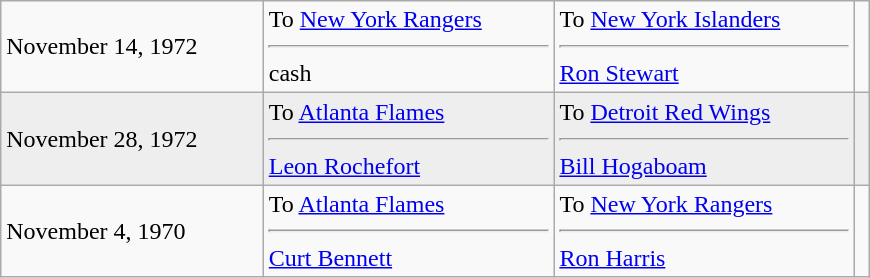<table class="wikitable" style="border:1px solid #999; width:580px;">
<tr>
<td>November 14, 1972</td>
<td valign="top">To <a href='#'>New York Rangers</a><hr>cash</td>
<td valign="top">To <a href='#'>New York Islanders</a><hr><a href='#'>Ron Stewart</a></td>
<td></td>
</tr>
<tr bgcolor="eeeeee">
<td>November 28, 1972</td>
<td valign="top">To <a href='#'>Atlanta Flames</a><hr><a href='#'>Leon Rochefort</a></td>
<td valign="top">To <a href='#'>Detroit Red Wings</a><hr><a href='#'>Bill Hogaboam</a></td>
<td></td>
</tr>
<tr>
<td>November 4, 1970</td>
<td valign="top">To <a href='#'>Atlanta Flames</a><hr><a href='#'>Curt Bennett</a></td>
<td valign="top">To <a href='#'>New York Rangers</a><hr><a href='#'>Ron Harris</a></td>
<td></td>
</tr>
</table>
